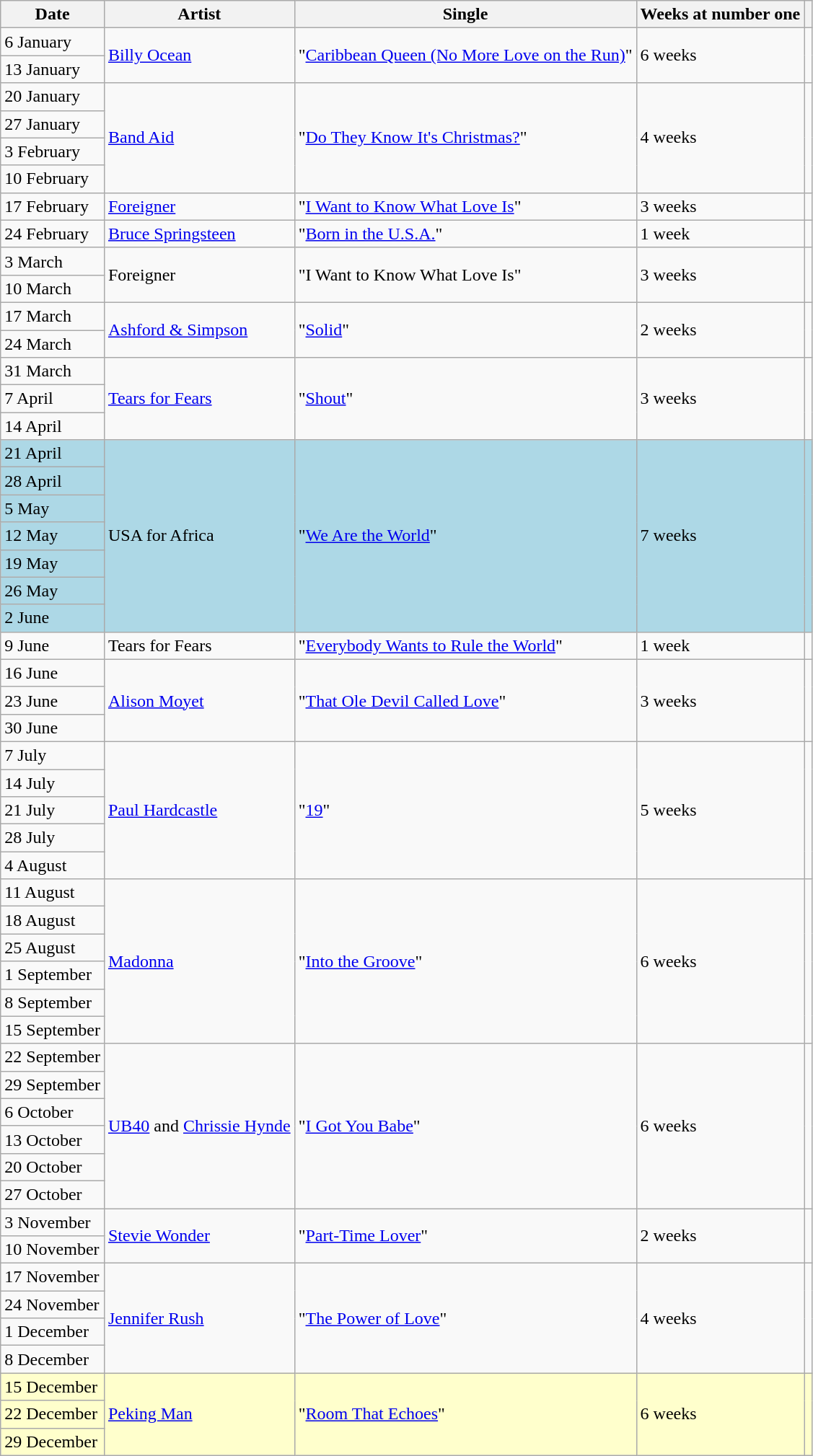<table class="wikitable">
<tr>
<th>Date</th>
<th>Artist</th>
<th>Single</th>
<th>Weeks at number one</th>
<th></th>
</tr>
<tr>
<td>6 January</td>
<td rowspan="2"><a href='#'>Billy Ocean</a></td>
<td rowspan="2">"<a href='#'>Caribbean Queen (No More Love on the Run)</a>"</td>
<td rowspan="2">6 weeks</td>
<td rowspan="2"></td>
</tr>
<tr>
<td>13 January</td>
</tr>
<tr>
<td>20 January</td>
<td rowspan="4"><a href='#'>Band Aid</a></td>
<td rowspan="4">"<a href='#'>Do They Know It's Christmas?</a>"</td>
<td rowspan="4">4 weeks</td>
<td rowspan="4"></td>
</tr>
<tr>
<td>27 January</td>
</tr>
<tr>
<td>3 February</td>
</tr>
<tr>
<td>10 February</td>
</tr>
<tr>
<td>17 February</td>
<td><a href='#'>Foreigner</a></td>
<td>"<a href='#'>I Want to Know What Love Is</a>"</td>
<td>3 weeks</td>
<td></td>
</tr>
<tr>
<td>24 February</td>
<td><a href='#'>Bruce Springsteen</a></td>
<td>"<a href='#'>Born in the U.S.A.</a>"</td>
<td>1 week</td>
<td></td>
</tr>
<tr>
<td>3 March</td>
<td rowspan="2">Foreigner</td>
<td rowspan="2">"I Want to Know What Love Is"</td>
<td rowspan="2">3 weeks</td>
<td rowspan="2"></td>
</tr>
<tr>
<td>10 March</td>
</tr>
<tr>
<td>17 March</td>
<td rowspan="2"><a href='#'>Ashford & Simpson</a></td>
<td rowspan="2">"<a href='#'>Solid</a>"</td>
<td rowspan="2">2 weeks</td>
<td rowspan="2"></td>
</tr>
<tr>
<td>24 March</td>
</tr>
<tr>
<td>31 March</td>
<td rowspan="3"><a href='#'>Tears for Fears</a></td>
<td rowspan="3">"<a href='#'>Shout</a>"</td>
<td rowspan="3">3 weeks</td>
<td rowspan="3"></td>
</tr>
<tr>
<td>7 April</td>
</tr>
<tr>
<td>14 April</td>
</tr>
<tr bgcolor="lightblue">
<td>21 April</td>
<td rowspan="7">USA for Africa</td>
<td rowspan="7">"<a href='#'>We Are the World</a>"</td>
<td rowspan="7">7 weeks</td>
<td rowspan="7"></td>
</tr>
<tr bgcolor="lightblue">
<td>28 April</td>
</tr>
<tr bgcolor="lightblue">
<td>5 May</td>
</tr>
<tr bgcolor="lightblue">
<td>12 May</td>
</tr>
<tr bgcolor="lightblue">
<td>19 May</td>
</tr>
<tr bgcolor="lightblue">
<td>26 May</td>
</tr>
<tr bgcolor="lightblue">
<td>2 June</td>
</tr>
<tr>
<td>9 June</td>
<td>Tears for Fears</td>
<td>"<a href='#'>Everybody Wants to Rule the World</a>"</td>
<td>1 week</td>
<td></td>
</tr>
<tr>
<td>16 June</td>
<td rowspan="3"><a href='#'>Alison Moyet</a></td>
<td rowspan="3">"<a href='#'>That Ole Devil Called Love</a>"</td>
<td rowspan="3">3 weeks</td>
<td rowspan="3"></td>
</tr>
<tr>
<td>23 June</td>
</tr>
<tr>
<td>30 June</td>
</tr>
<tr>
<td>7 July</td>
<td rowspan="5"><a href='#'>Paul Hardcastle</a></td>
<td rowspan="5">"<a href='#'>19</a>"</td>
<td rowspan="5">5 weeks</td>
<td rowspan="5"></td>
</tr>
<tr>
<td>14 July</td>
</tr>
<tr>
<td>21 July</td>
</tr>
<tr>
<td>28 July</td>
</tr>
<tr>
<td>4 August</td>
</tr>
<tr>
<td>11 August</td>
<td rowspan="6"><a href='#'>Madonna</a></td>
<td rowspan="6">"<a href='#'>Into the Groove</a>"</td>
<td rowspan="6">6 weeks</td>
<td rowspan="6"></td>
</tr>
<tr>
<td>18 August</td>
</tr>
<tr>
<td>25 August</td>
</tr>
<tr>
<td>1 September</td>
</tr>
<tr>
<td>8 September</td>
</tr>
<tr>
<td>15 September</td>
</tr>
<tr>
<td>22 September</td>
<td rowspan="6"><a href='#'>UB40</a> and <a href='#'>Chrissie Hynde</a></td>
<td rowspan="6">"<a href='#'>I Got You Babe</a>"</td>
<td rowspan="6">6 weeks</td>
<td rowspan="6"></td>
</tr>
<tr>
<td>29 September</td>
</tr>
<tr>
<td>6 October</td>
</tr>
<tr>
<td>13 October</td>
</tr>
<tr>
<td>20 October</td>
</tr>
<tr>
<td>27 October</td>
</tr>
<tr>
<td>3 November</td>
<td rowspan="2"><a href='#'>Stevie Wonder</a></td>
<td rowspan="2">"<a href='#'>Part-Time Lover</a>"</td>
<td rowspan="2">2 weeks</td>
<td rowspan="2"></td>
</tr>
<tr>
<td>10 November</td>
</tr>
<tr>
<td>17 November</td>
<td rowspan="4"><a href='#'>Jennifer Rush</a></td>
<td rowspan="4">"<a href='#'>The Power of Love</a>"</td>
<td rowspan="4">4 weeks</td>
<td rowspan="4"></td>
</tr>
<tr>
<td>24 November</td>
</tr>
<tr>
<td>1 December</td>
</tr>
<tr>
<td>8 December</td>
</tr>
<tr bgcolor="#FFFFCC">
<td>15 December</td>
<td rowspan="3"><a href='#'>Peking Man</a></td>
<td rowspan="3">"<a href='#'>Room That Echoes</a>"</td>
<td rowspan="3">6 weeks</td>
<td rowspan="3"></td>
</tr>
<tr bgcolor="#FFFFCC">
<td>22 December</td>
</tr>
<tr bgcolor="#FFFFCC">
<td>29 December</td>
</tr>
</table>
